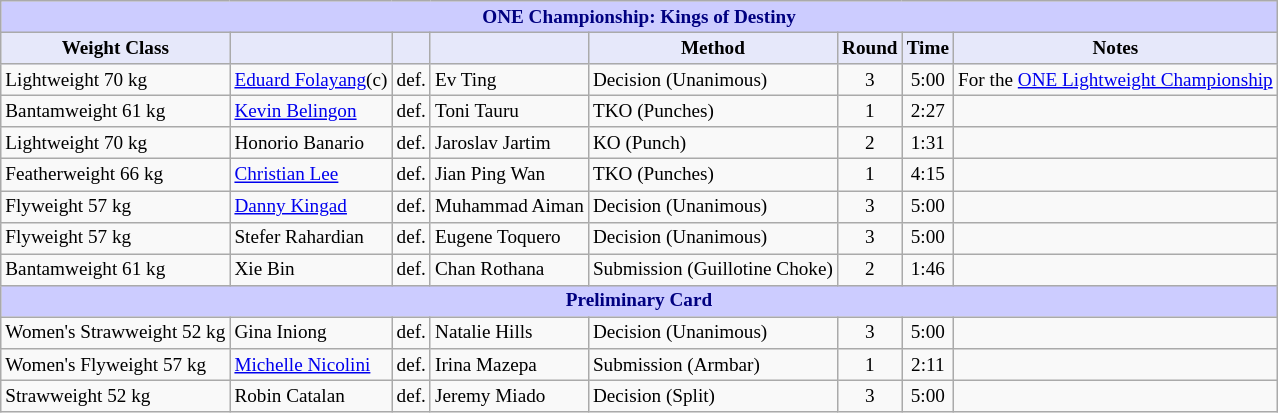<table class="wikitable" style="font-size: 80%;">
<tr>
<th colspan="8" style="background-color: #ccf; color: #000080; text-align: center;"><strong>ONE Championship: Kings of Destiny</strong></th>
</tr>
<tr>
<th colspan="1" style="background-color: #E6E8FA; color: #000000; text-align: center;">Weight Class</th>
<th colspan="1" style="background-color: #E6E8FA; color: #000000; text-align: center;"></th>
<th colspan="1" style="background-color: #E6E8FA; color: #000000; text-align: center;"></th>
<th colspan="1" style="background-color: #E6E8FA; color: #000000; text-align: center;"></th>
<th colspan="1" style="background-color: #E6E8FA; color: #000000; text-align: center;">Method</th>
<th colspan="1" style="background-color: #E6E8FA; color: #000000; text-align: center;">Round</th>
<th colspan="1" style="background-color: #E6E8FA; color: #000000; text-align: center;">Time</th>
<th colspan="1" style="background-color: #E6E8FA; color: #000000; text-align: center;">Notes</th>
</tr>
<tr>
<td>Lightweight 70 kg</td>
<td> <a href='#'>Eduard Folayang</a>(c)</td>
<td>def.</td>
<td> Ev Ting</td>
<td>Decision (Unanimous)</td>
<td align=center>3</td>
<td align=center>5:00</td>
<td>For the <a href='#'>ONE Lightweight Championship</a></td>
</tr>
<tr>
<td>Bantamweight 61 kg</td>
<td> <a href='#'>Kevin Belingon</a></td>
<td>def.</td>
<td> Toni Tauru</td>
<td>TKO (Punches)</td>
<td align=center>1</td>
<td align=center>2:27</td>
<td></td>
</tr>
<tr>
<td>Lightweight 70 kg</td>
<td> Honorio Banario</td>
<td>def.</td>
<td> Jaroslav Jartim</td>
<td>KO (Punch)</td>
<td align=center>2</td>
<td align=center>1:31</td>
<td></td>
</tr>
<tr>
<td>Featherweight 66 kg</td>
<td> <a href='#'>Christian Lee</a></td>
<td>def.</td>
<td> Jian Ping Wan</td>
<td>TKO (Punches)</td>
<td align=center>1</td>
<td align=center>4:15</td>
<td></td>
</tr>
<tr>
<td>Flyweight 57 kg</td>
<td> <a href='#'>Danny Kingad</a></td>
<td>def.</td>
<td> Muhammad Aiman</td>
<td>Decision (Unanimous)</td>
<td align=center>3</td>
<td align=center>5:00</td>
<td></td>
</tr>
<tr>
<td>Flyweight 57 kg</td>
<td> Stefer Rahardian</td>
<td>def.</td>
<td> Eugene Toquero</td>
<td>Decision (Unanimous)</td>
<td align=center>3</td>
<td align=center>5:00</td>
<td></td>
</tr>
<tr>
<td>Bantamweight 61 kg</td>
<td> Xie Bin</td>
<td>def.</td>
<td> Chan Rothana</td>
<td>Submission (Guillotine Choke)</td>
<td align=center>2</td>
<td align=center>1:46</td>
<td></td>
</tr>
<tr>
<th colspan="8" style="background-color: #ccf; color: #000080; text-align: center;"><strong>Preliminary Card</strong></th>
</tr>
<tr>
<td>Women's Strawweight 52 kg</td>
<td> Gina Iniong</td>
<td>def.</td>
<td> Natalie Hills</td>
<td>Decision (Unanimous)</td>
<td align=center>3</td>
<td align=center>5:00</td>
<td></td>
</tr>
<tr>
<td>Women's Flyweight 57 kg</td>
<td> <a href='#'>Michelle Nicolini</a></td>
<td>def.</td>
<td> Irina Mazepa</td>
<td>Submission (Armbar)</td>
<td align=center>1</td>
<td align=center>2:11</td>
<td></td>
</tr>
<tr>
<td>Strawweight 52 kg</td>
<td> Robin Catalan</td>
<td>def.</td>
<td> Jeremy Miado</td>
<td>Decision (Split)</td>
<td align=center>3</td>
<td align=center>5:00</td>
<td></td>
</tr>
</table>
